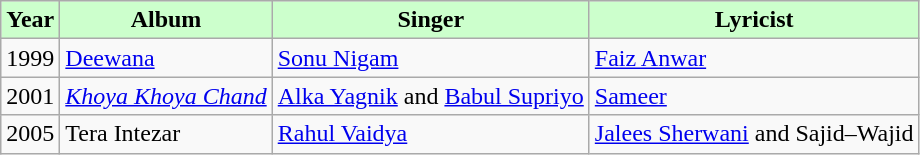<table class="wikitable">
<tr>
<th style="background:#cfc; text-align:center;"><strong>Year</strong></th>
<th style="background:#cfc; text-align:center;"><strong>Album</strong></th>
<th style="background:#cfc; text-align:center;"><strong>Singer</strong></th>
<th style="background:#cfc; text-align:center;"><strong>Lyricist</strong></th>
</tr>
<tr>
<td>1999</td>
<td><a href='#'>Deewana</a></td>
<td><a href='#'>Sonu Nigam</a></td>
<td><a href='#'>Faiz Anwar</a></td>
</tr>
<tr>
<td>2001</td>
<td><em><a href='#'>Khoya Khoya Chand</a></em></td>
<td><a href='#'>Alka Yagnik</a> and <a href='#'>Babul Supriyo</a></td>
<td><a href='#'>Sameer</a></td>
</tr>
<tr>
<td>2005</td>
<td>Tera Intezar</td>
<td><a href='#'>Rahul Vaidya</a></td>
<td><a href='#'>Jalees Sherwani</a> and Sajid–Wajid</td>
</tr>
</table>
